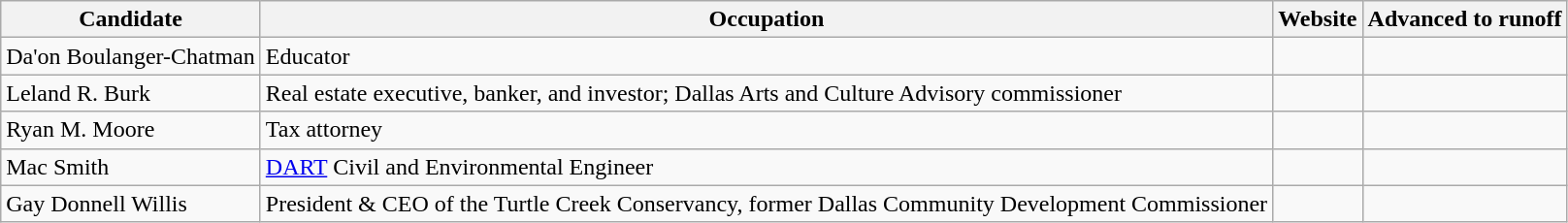<table class="wikitable">
<tr>
<th>Candidate</th>
<th>Occupation</th>
<th>Website</th>
<th>Advanced to runoff</th>
</tr>
<tr>
<td>Da'on Boulanger-Chatman</td>
<td>Educator</td>
<td><br> </td>
<td></td>
</tr>
<tr>
<td>Leland R. Burk</td>
<td>Real estate executive, banker, and investor; Dallas Arts and Culture Advisory commissioner</td>
<td></td>
<td></td>
</tr>
<tr>
<td>Ryan M. Moore</td>
<td>Tax attorney</td>
<td></td>
<td></td>
</tr>
<tr>
<td>Mac Smith</td>
<td><a href='#'>DART</a> Civil and Environmental Engineer</td>
<td></td>
<td></td>
</tr>
<tr>
<td>Gay Donnell Willis</td>
<td>President & CEO of the Turtle Creek Conservancy, former Dallas Community Development Commissioner</td>
<td></td>
<td></td>
</tr>
</table>
